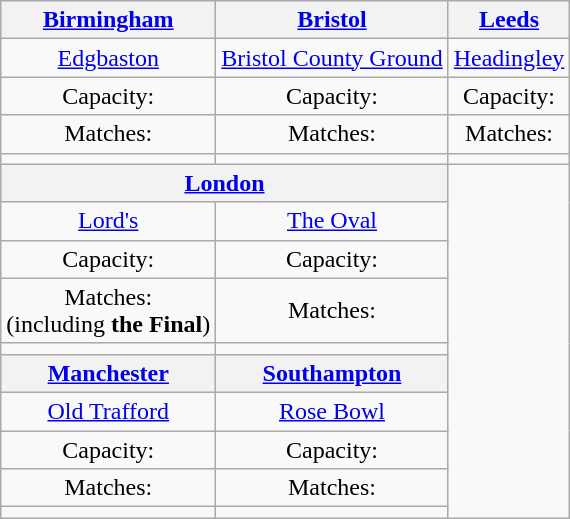<table class="wikitable" style="text-align:center">
<tr>
<th><a href='#'>Birmingham</a></th>
<th><a href='#'>Bristol</a></th>
<th><a href='#'>Leeds</a></th>
</tr>
<tr>
<td><a href='#'>Edgbaston</a></td>
<td><a href='#'>Bristol County Ground</a></td>
<td><a href='#'>Headingley</a></td>
</tr>
<tr>
<td>Capacity:</td>
<td>Capacity:</td>
<td>Capacity:</td>
</tr>
<tr>
<td>Matches:</td>
<td>Matches:</td>
<td>Matches:</td>
</tr>
<tr>
<td></td>
<td></td>
<td></td>
</tr>
<tr>
<th colspan="2"><a href='#'>London</a></th>
<td rowspan="10"></td>
</tr>
<tr>
<td><a href='#'>Lord's</a></td>
<td><a href='#'>The Oval</a></td>
</tr>
<tr>
<td>Capacity:</td>
<td>Capacity:</td>
</tr>
<tr>
<td>Matches: <br>(including <strong>the Final</strong>)</td>
<td>Matches:</td>
</tr>
<tr>
<td></td>
<td></td>
</tr>
<tr>
<th><a href='#'>Manchester</a></th>
<th><a href='#'>Southampton</a></th>
</tr>
<tr>
<td><a href='#'>Old Trafford</a></td>
<td><a href='#'>Rose Bowl</a></td>
</tr>
<tr>
<td>Capacity:</td>
<td>Capacity:</td>
</tr>
<tr>
<td>Matches:</td>
<td>Matches:</td>
</tr>
<tr>
<td></td>
<td></td>
</tr>
</table>
